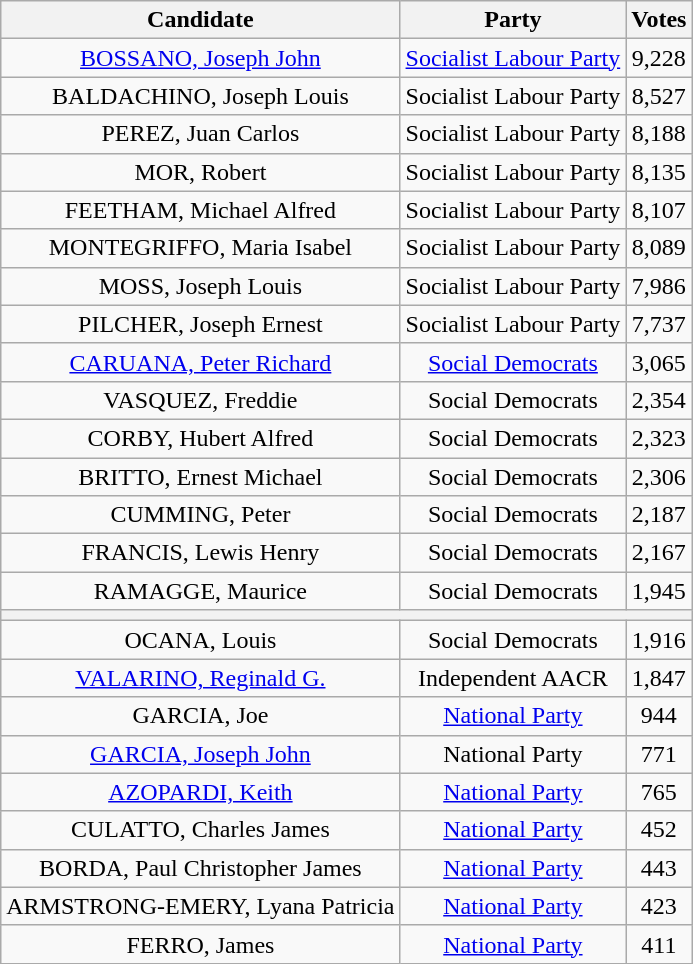<table class=wikitable style=text-align:center>
<tr>
<th>Candidate</th>
<th>Party</th>
<th>Votes</th>
</tr>
<tr>
<td><a href='#'>BOSSANO, Joseph John</a></td>
<td><a href='#'>Socialist Labour Party</a></td>
<td>9,228</td>
</tr>
<tr>
<td>BALDACHINO, Joseph Louis</td>
<td>Socialist Labour Party</td>
<td>8,527</td>
</tr>
<tr>
<td>PEREZ, Juan Carlos</td>
<td>Socialist Labour Party</td>
<td>8,188</td>
</tr>
<tr>
<td>MOR, Robert</td>
<td>Socialist Labour Party</td>
<td>8,135</td>
</tr>
<tr>
<td>FEETHAM, Michael Alfred</td>
<td>Socialist Labour Party</td>
<td>8,107</td>
</tr>
<tr>
<td>MONTEGRIFFO, Maria Isabel</td>
<td>Socialist Labour Party</td>
<td>8,089</td>
</tr>
<tr>
<td>MOSS, Joseph Louis</td>
<td>Socialist Labour Party</td>
<td>7,986</td>
</tr>
<tr>
<td>PILCHER, Joseph Ernest</td>
<td>Socialist Labour Party</td>
<td>7,737</td>
</tr>
<tr>
<td><a href='#'>CARUANA, Peter Richard</a></td>
<td><a href='#'>Social Democrats</a></td>
<td>3,065</td>
</tr>
<tr>
<td>VASQUEZ, Freddie</td>
<td>Social Democrats</td>
<td>2,354</td>
</tr>
<tr>
<td>CORBY, Hubert Alfred</td>
<td>Social Democrats</td>
<td>2,323</td>
</tr>
<tr>
<td>BRITTO, Ernest Michael</td>
<td>Social Democrats</td>
<td>2,306</td>
</tr>
<tr>
<td>CUMMING, Peter</td>
<td>Social Democrats</td>
<td>2,187</td>
</tr>
<tr>
<td>FRANCIS, Lewis Henry</td>
<td>Social Democrats</td>
<td>2,167</td>
</tr>
<tr>
<td>RAMAGGE, Maurice</td>
<td>Social Democrats</td>
<td>1,945</td>
</tr>
<tr>
<th colspan=3></th>
</tr>
<tr>
<td>OCANA, Louis</td>
<td>Social Democrats</td>
<td>1,916</td>
</tr>
<tr>
<td><a href='#'>VALARINO, Reginald G.</a></td>
<td>Independent AACR</td>
<td>1,847</td>
</tr>
<tr>
<td>GARCIA, Joe</td>
<td><a href='#'>National Party</a></td>
<td>944</td>
</tr>
<tr>
<td><a href='#'>GARCIA, Joseph John</a></td>
<td>National Party</td>
<td>771</td>
</tr>
<tr>
<td><a href='#'>AZOPARDI, Keith</a></td>
<td><a href='#'>National Party</a></td>
<td>765</td>
</tr>
<tr>
<td>CULATTO, Charles James</td>
<td><a href='#'>National Party</a></td>
<td>452</td>
</tr>
<tr>
<td>BORDA, Paul Christopher James</td>
<td><a href='#'>National Party</a></td>
<td>443</td>
</tr>
<tr>
<td>ARMSTRONG-EMERY, Lyana Patricia</td>
<td><a href='#'>National Party</a></td>
<td>423</td>
</tr>
<tr>
<td>FERRO, James</td>
<td><a href='#'>National Party</a></td>
<td>411</td>
</tr>
</table>
